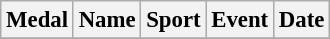<table class="wikitable sortable" style="font-size: 95%;">
<tr>
<th>Medal</th>
<th>Name</th>
<th>Sport</th>
<th>Event</th>
<th>Date</th>
</tr>
<tr>
</tr>
</table>
